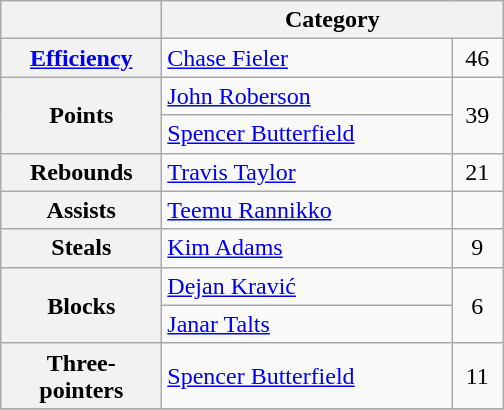<table class="wikitable">
<tr>
<th style="width:100px;"></th>
<th style="width:220px;" colspan="3">Category</th>
</tr>
<tr>
<th><a href='#'>Efficiency</a></th>
<td> <a href='#'>Chase Fieler</a></td>
<td align=center>46</td>
</tr>
<tr>
<th rowspan="2">Points</th>
<td> <a href='#'>John Roberson</a></td>
<td align=center rowspan="2">39</td>
</tr>
<tr>
<td> <a href='#'>Spencer Butterfield</a></td>
</tr>
<tr>
<th>Rebounds</th>
<td> <a href='#'>Travis Taylor</a></td>
<td align=center>21</td>
</tr>
<tr>
<th>Assists</th>
<td> <a href='#'>Teemu Rannikko</a></td>
<td></td>
</tr>
<tr>
<th>Steals</th>
<td> <a href='#'>Kim Adams</a></td>
<td align=center>9</td>
</tr>
<tr>
<th rowspan="2">Blocks</th>
<td> <a href='#'>Dejan Kravić</a></td>
<td align=center rowspan="2">6</td>
</tr>
<tr>
<td> <a href='#'>Janar Talts</a></td>
</tr>
<tr>
<th>Three-pointers</th>
<td> <a href='#'>Spencer Butterfield</a></td>
<td align=center>11</td>
</tr>
<tr>
</tr>
</table>
